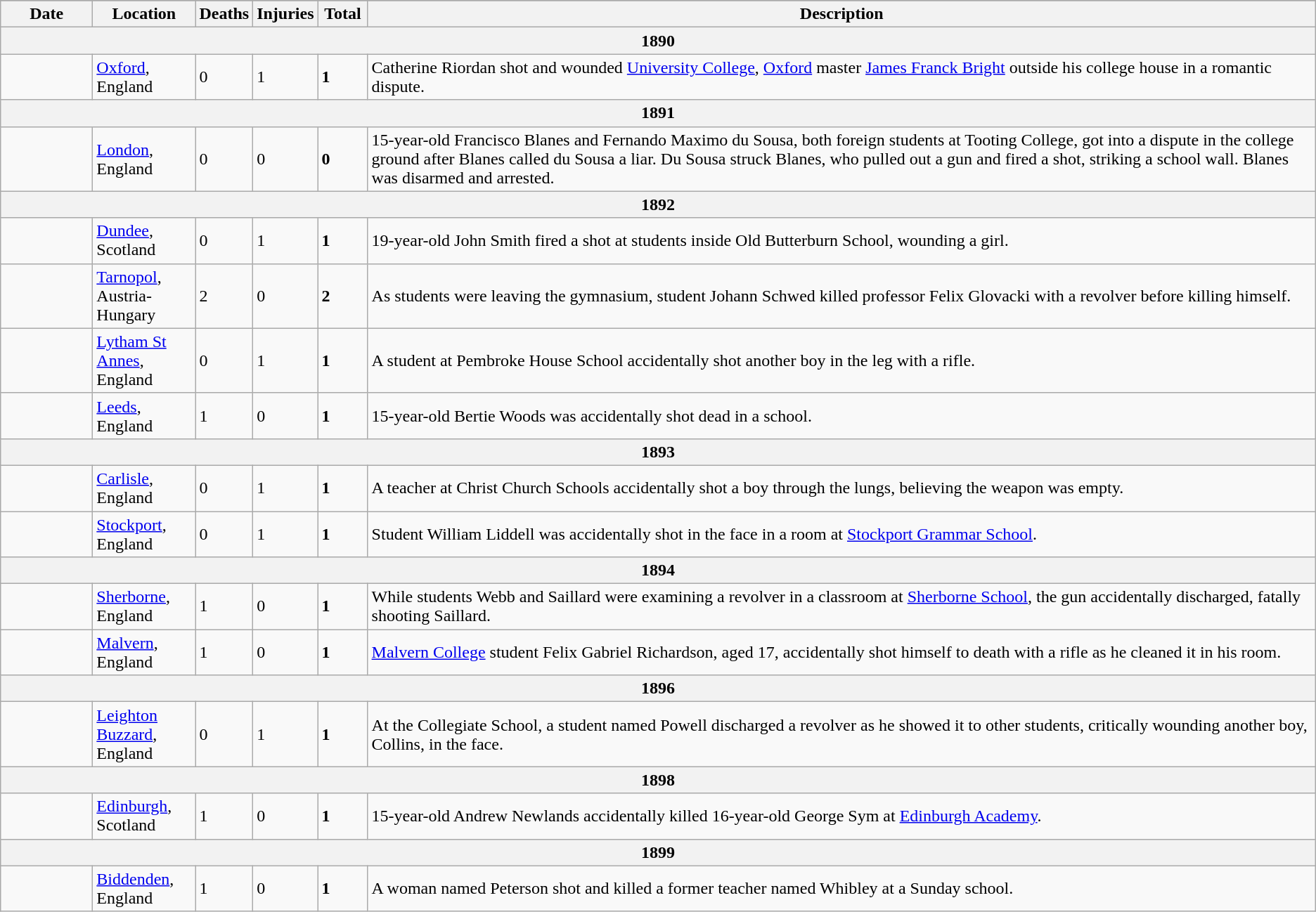<table class="sortable wikitable" style="font-size:100%;" id="1890s">
<tr>
</tr>
<tr>
<th style="width:80px;">Date</th>
<th style="width:90px;">Location</th>
<th style="width:40px;">Deaths</th>
<th style="width:40px;">Injuries</th>
<th style="width:40px;">Total</th>
<th class="unsortable">Description</th>
</tr>
<tr>
<th colspan="7">1890 </th>
</tr>
<tr>
<td></td>
<td><a href='#'>Oxford</a>, England</td>
<td>0</td>
<td>1</td>
<td><strong>1</strong></td>
<td>Catherine Riordan shot and wounded <a href='#'>University College</a>, <a href='#'>Oxford</a> master <a href='#'>James Franck Bright</a> outside his college house in a romantic dispute.</td>
</tr>
<tr>
<th colspan="7">1891 </th>
</tr>
<tr>
<td></td>
<td><a href='#'>London</a>, England</td>
<td>0</td>
<td>0</td>
<td><strong>0</strong></td>
<td>15-year-old Francisco Blanes and Fernando Maximo du Sousa, both foreign students at Tooting College, got into a dispute in the college ground after Blanes called du Sousa a liar. Du Sousa struck Blanes, who pulled out a gun and fired a shot, striking a school wall. Blanes was disarmed and arrested.</td>
</tr>
<tr>
<th colspan="7">1892 </th>
</tr>
<tr>
<td></td>
<td><a href='#'>Dundee</a>, Scotland</td>
<td>0</td>
<td>1</td>
<td><strong>1</strong></td>
<td>19-year-old John Smith fired a shot at students inside Old Butterburn School, wounding a girl.</td>
</tr>
<tr>
<td></td>
<td><a href='#'>Tarnopol</a>, Austria-Hungary</td>
<td>2</td>
<td>0</td>
<td><strong>2</strong></td>
<td>As students were leaving the gymnasium, student Johann Schwed killed professor Felix Glovacki with a revolver before killing himself.</td>
</tr>
<tr>
<td></td>
<td><a href='#'>Lytham St Annes</a>, England</td>
<td>0</td>
<td>1</td>
<td><strong>1</strong></td>
<td>A student at Pembroke House School accidentally shot another boy in the leg with a rifle.</td>
</tr>
<tr>
<td></td>
<td><a href='#'>Leeds</a>, England</td>
<td>1</td>
<td>0</td>
<td><strong>1</strong></td>
<td>15-year-old Bertie Woods was accidentally shot dead in a school.</td>
</tr>
<tr>
<th colspan="7">1893 </th>
</tr>
<tr>
<td></td>
<td><a href='#'>Carlisle</a>, England</td>
<td>0</td>
<td>1</td>
<td><strong>1</strong></td>
<td>A teacher at Christ Church Schools accidentally shot a boy through the lungs, believing the weapon was empty.</td>
</tr>
<tr>
<td></td>
<td><a href='#'>Stockport</a>, England</td>
<td>0</td>
<td>1</td>
<td><strong>1</strong></td>
<td>Student William Liddell was accidentally shot in the face in a room at <a href='#'>Stockport Grammar School</a>.</td>
</tr>
<tr>
<th colspan="7">1894 </th>
</tr>
<tr>
<td></td>
<td><a href='#'>Sherborne</a>, England</td>
<td>1</td>
<td>0</td>
<td><strong>1</strong></td>
<td>While students Webb and Saillard were examining a revolver in a classroom at <a href='#'>Sherborne School</a>, the gun accidentally discharged, fatally shooting Saillard.</td>
</tr>
<tr>
<td></td>
<td><a href='#'>Malvern</a>, England</td>
<td>1</td>
<td>0</td>
<td><strong>1</strong></td>
<td><a href='#'>Malvern College</a> student Felix Gabriel Richardson, aged 17, accidentally shot himself to death with a rifle as he cleaned it in his room.</td>
</tr>
<tr>
<th colspan="7">1896 </th>
</tr>
<tr>
<td></td>
<td><a href='#'>Leighton Buzzard</a>, England</td>
<td>0</td>
<td>1</td>
<td><strong>1</strong></td>
<td>At the Collegiate School, a student named Powell discharged a revolver as he showed it to other students, critically wounding another boy, Collins, in the face.</td>
</tr>
<tr>
<th colspan="7">1898 </th>
</tr>
<tr>
<td></td>
<td><a href='#'>Edinburgh</a>, Scotland</td>
<td>1</td>
<td>0</td>
<td><strong>1</strong></td>
<td>15-year-old Andrew Newlands accidentally killed 16-year-old George Sym at <a href='#'>Edinburgh Academy</a>.</td>
</tr>
<tr>
<th colspan="7">1899 </th>
</tr>
<tr>
<td></td>
<td><a href='#'>Biddenden</a>, England</td>
<td>1</td>
<td>0</td>
<td><strong>1</strong></td>
<td>A woman named Peterson shot and killed a former teacher named Whibley at a Sunday school.</td>
</tr>
</table>
